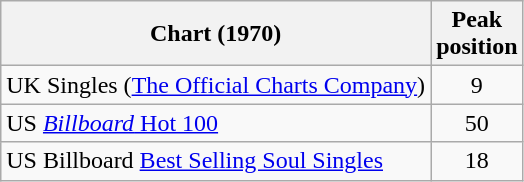<table class="wikitable sortable">
<tr>
<th>Chart (1970)</th>
<th>Peak<br>position</th>
</tr>
<tr>
<td>UK Singles (<a href='#'>The Official Charts Company</a>)</td>
<td align="center">9</td>
</tr>
<tr>
<td align="left">US <a href='#'><em>Billboard</em> Hot 100</a></td>
<td align="center">50</td>
</tr>
<tr>
<td align="left">US  Billboard <a href='#'>Best Selling Soul Singles</a></td>
<td align="center">18</td>
</tr>
</table>
